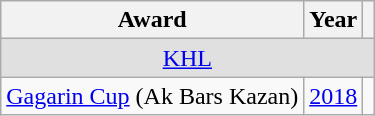<table class="wikitable">
<tr>
<th>Award</th>
<th>Year</th>
<th></th>
</tr>
<tr ALIGN="center" bgcolor="#e0e0e0">
<td colspan="3"><a href='#'>KHL</a></td>
</tr>
<tr>
<td><a href='#'>Gagarin Cup</a> (Ak Bars Kazan)</td>
<td><a href='#'>2018</a></td>
<td></td>
</tr>
</table>
